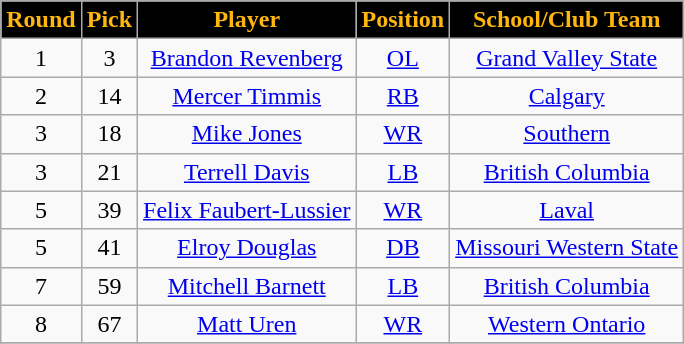<table class="wikitable sortable">
<tr>
<th style="background:black;color:#FFB60F;">Round</th>
<th style="background:black;color:#FFB60F;">Pick</th>
<th style="background:black;color:#FFB60F;">Player</th>
<th style="background:black;color:#FFB60F;">Position</th>
<th style="background:black;color:#FFB60F;">School/Club Team</th>
</tr>
<tr align="center">
<td>1</td>
<td>3</td>
<td><a href='#'>Brandon Revenberg</a></td>
<td><a href='#'>OL</a></td>
<td><a href='#'>Grand Valley State</a></td>
</tr>
<tr align="center">
<td>2</td>
<td>14</td>
<td><a href='#'>Mercer Timmis</a></td>
<td><a href='#'>RB</a></td>
<td><a href='#'>Calgary</a></td>
</tr>
<tr align="center">
<td>3</td>
<td>18</td>
<td><a href='#'>Mike Jones</a></td>
<td><a href='#'>WR</a></td>
<td><a href='#'>Southern</a></td>
</tr>
<tr align="center">
<td>3</td>
<td>21</td>
<td><a href='#'>Terrell Davis</a></td>
<td><a href='#'>LB</a></td>
<td><a href='#'>British Columbia</a></td>
</tr>
<tr align="center">
<td>5</td>
<td>39</td>
<td><a href='#'>Felix Faubert-Lussier</a></td>
<td><a href='#'>WR</a></td>
<td><a href='#'>Laval</a></td>
</tr>
<tr align="center">
<td>5</td>
<td>41</td>
<td><a href='#'>Elroy Douglas</a></td>
<td><a href='#'>DB</a></td>
<td><a href='#'>Missouri Western State</a></td>
</tr>
<tr align="center">
<td>7</td>
<td>59</td>
<td><a href='#'>Mitchell Barnett</a></td>
<td><a href='#'>LB</a></td>
<td><a href='#'>British Columbia</a></td>
</tr>
<tr align="center">
<td>8</td>
<td>67</td>
<td><a href='#'>Matt Uren</a></td>
<td><a href='#'>WR</a></td>
<td><a href='#'>Western Ontario</a></td>
</tr>
<tr>
</tr>
</table>
